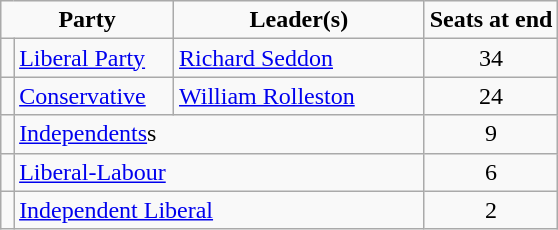<table class="wikitable">
<tr ------------------>
<td width=31% colspan=2 align=center><strong>Party</strong></td>
<td width=45% align=center><strong>Leader(s)</strong></td>
<td width=24% align=center><strong>Seats at end</strong></td>
</tr>
<tr ------------------>
<td></td>
<td><a href='#'>Liberal Party</a></td>
<td><a href='#'>Richard Seddon</a></td>
<td align=center>34</td>
</tr>
<tr ------------------>
<td></td>
<td><a href='#'>Conservative</a></td>
<td><a href='#'>William Rolleston</a></td>
<td align=center>24</td>
</tr>
<tr ------------------>
<td></td>
<td colspan=2><a href='#'>Independents</a>s</td>
<td align=center>9</td>
</tr>
<tr ------------------>
<td></td>
<td colspan=2><a href='#'>Liberal-Labour</a></td>
<td align=center>6</td>
</tr>
<tr ------------------>
<td></td>
<td colspan=2><a href='#'>Independent Liberal</a></td>
<td align=center>2</td>
</tr>
</table>
